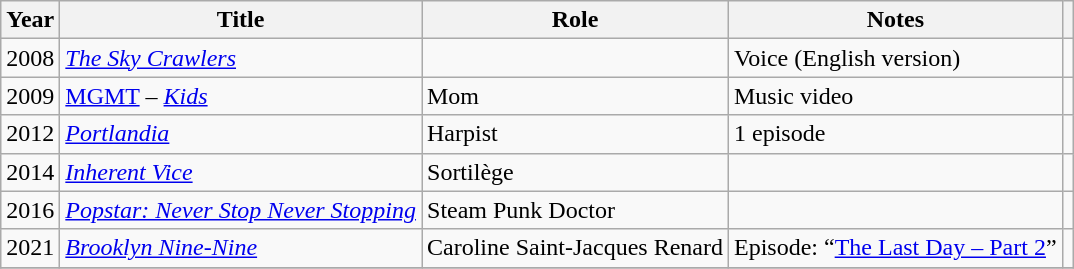<table class="wikitable sortable">
<tr>
<th>Year</th>
<th>Title</th>
<th>Role</th>
<th>Notes</th>
<th class=unsortable></th>
</tr>
<tr>
<td>2008</td>
<td><em><a href='#'>The Sky Crawlers</a></em></td>
<td></td>
<td>Voice (English version)</td>
<td align=center></td>
</tr>
<tr>
<td>2009</td>
<td><a href='#'>MGMT</a> – <em><a href='#'>Kids</a></em></td>
<td>Mom</td>
<td>Music video</td>
<td align=center></td>
</tr>
<tr>
<td>2012</td>
<td><em><a href='#'>Portlandia</a></em></td>
<td>Harpist</td>
<td>1 episode</td>
<td align=center></td>
</tr>
<tr>
<td>2014</td>
<td><em><a href='#'>Inherent Vice</a></em></td>
<td>Sortilège</td>
<td></td>
<td align=center></td>
</tr>
<tr>
<td>2016</td>
<td><em><a href='#'>Popstar: Never Stop Never Stopping</a></em></td>
<td>Steam Punk Doctor</td>
<td></td>
<td align=center></td>
</tr>
<tr>
<td>2021</td>
<td><em><a href='#'>Brooklyn Nine-Nine</a></em></td>
<td>Caroline Saint-Jacques Renard</td>
<td>Episode: “<a href='#'>The Last Day – Part 2</a>”</td>
<td align=center></td>
</tr>
<tr>
</tr>
</table>
